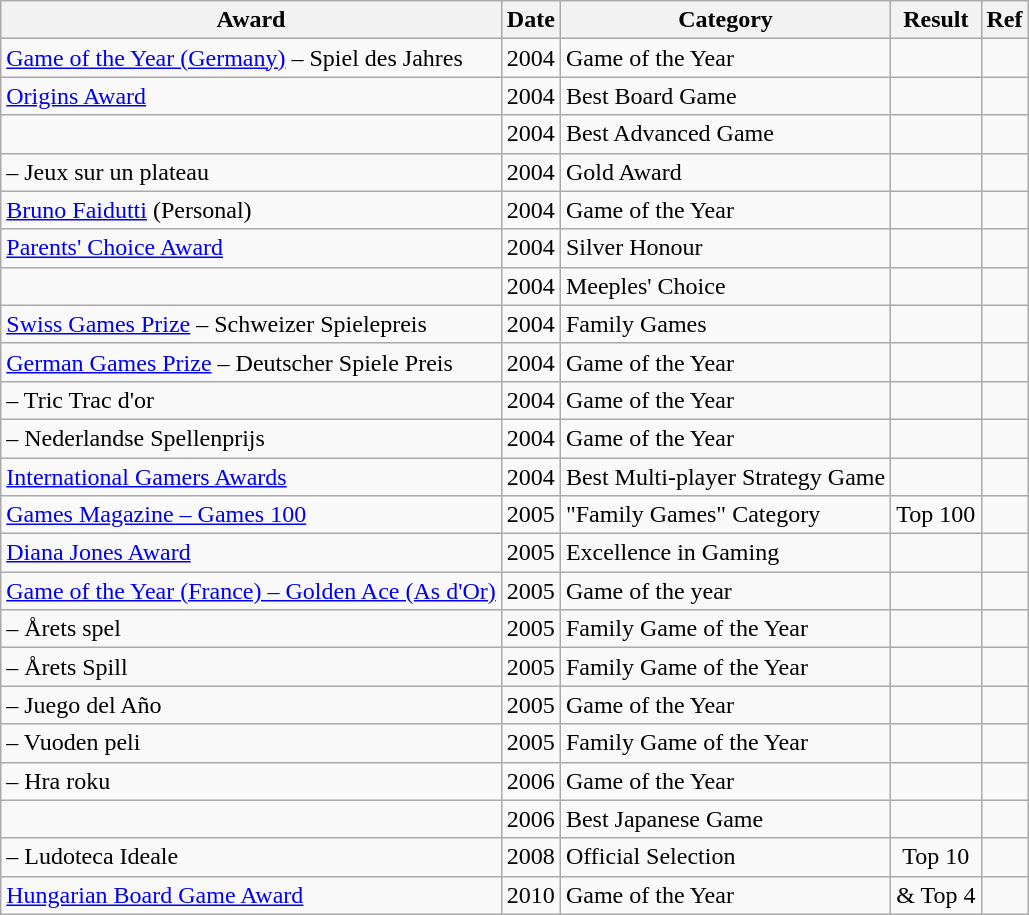<table class="wikitable">
<tr>
<th>Award</th>
<th>Date</th>
<th>Category</th>
<th>Result</th>
<th>Ref</th>
</tr>
<tr>
<td><a href='#'>Game of the Year (Germany)</a> – Spiel des Jahres</td>
<td style="text-align: center;">2004</td>
<td>Game of the Year</td>
<td></td>
<td></td>
</tr>
<tr>
<td><a href='#'>Origins Award</a></td>
<td style="text-align: center;">2004</td>
<td>Best Board Game</td>
<td></td>
<td></td>
</tr>
<tr>
<td></td>
<td style="text-align: center;">2004</td>
<td>Best Advanced Game</td>
<td></td>
<td></td>
</tr>
<tr>
<td> – Jeux sur un plateau</td>
<td style="text-align: center;">2004</td>
<td>Gold Award</td>
<td></td>
<td></td>
</tr>
<tr>
<td><a href='#'>Bruno Faidutti</a> (Personal)</td>
<td style="text-align: center;">2004</td>
<td>Game of the Year</td>
<td></td>
<td></td>
</tr>
<tr>
<td><a href='#'>Parents' Choice Award</a></td>
<td style="text-align: center;">2004</td>
<td>Silver Honour</td>
<td></td>
<td></td>
</tr>
<tr>
<td></td>
<td style="text-align: center;">2004</td>
<td>Meeples' Choice</td>
<td></td>
<td></td>
</tr>
<tr>
<td><a href='#'>Swiss Games Prize</a> – Schweizer Spielepreis</td>
<td style="text-align: center;">2004</td>
<td>Family Games</td>
<td></td>
<td></td>
</tr>
<tr>
<td><a href='#'>German Games Prize</a> – Deutscher Spiele Preis</td>
<td style="text-align: center;">2004</td>
<td>Game of the Year</td>
<td></td>
<td></td>
</tr>
<tr>
<td> – Tric Trac d'or</td>
<td style="text-align: center;">2004</td>
<td>Game of the Year</td>
<td></td>
<td></td>
</tr>
<tr>
<td> – Nederlandse Spellenprijs</td>
<td style="text-align: center;">2004</td>
<td>Game of the Year</td>
<td></td>
<td></td>
</tr>
<tr>
<td><a href='#'>International Gamers Awards</a></td>
<td style="text-align: center;">2004</td>
<td>Best Multi-player Strategy Game</td>
<td></td>
<td></td>
</tr>
<tr>
<td><a href='#'>Games Magazine – Games 100</a></td>
<td style="text-align: center;">2005</td>
<td>"Family Games" Category</td>
<td style="text-align: center;">Top 100</td>
<td></td>
</tr>
<tr>
<td><a href='#'>Diana Jones Award</a></td>
<td style="text-align: center;">2005</td>
<td>Excellence in Gaming</td>
<td></td>
<td></td>
</tr>
<tr>
<td><a href='#'>Game of the Year (France) – Golden Ace (As d'Or)</a></td>
<td style="text-align: center;">2005</td>
<td>Game of the year</td>
<td></td>
<td></td>
</tr>
<tr>
<td> – Årets spel</td>
<td style="text-align: center;">2005</td>
<td>Family Game of the Year</td>
<td></td>
<td></td>
</tr>
<tr>
<td> – Årets Spill</td>
<td style="text-align: center;">2005</td>
<td>Family Game of the Year</td>
<td></td>
<td></td>
</tr>
<tr>
<td> – Juego del Año</td>
<td style="text-align: center;">2005</td>
<td>Game of the Year</td>
<td></td>
<td></td>
</tr>
<tr>
<td> – Vuoden peli</td>
<td style="text-align: center;">2005</td>
<td>Family Game of the Year</td>
<td></td>
<td></td>
</tr>
<tr>
<td> – Hra roku</td>
<td style="text-align: center;">2006</td>
<td>Game of the Year</td>
<td></td>
<td></td>
</tr>
<tr>
<td></td>
<td style="text-align: center;">2006</td>
<td>Best Japanese Game</td>
<td></td>
<td></td>
</tr>
<tr>
<td> – Ludoteca Ideale</td>
<td style="text-align: center;">2008</td>
<td>Official Selection</td>
<td style="text-align: center;">Top 10</td>
<td></td>
</tr>
<tr>
<td><a href='#'>Hungarian Board Game Award</a></td>
<td style="text-align: center;">2010</td>
<td>Game of the Year</td>
<td> & Top 4</td>
<td></td>
</tr>
</table>
